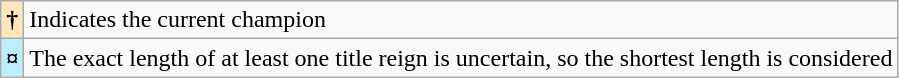<table class="wikitable">
<tr>
<th style="background: #ffe6bd">†</th>
<td>Indicates the current champion</td>
</tr>
<tr>
<th style="background-color:#bbeeff">¤</th>
<td>The exact length of at least one title reign is uncertain, so the shortest length is considered</td>
</tr>
</table>
